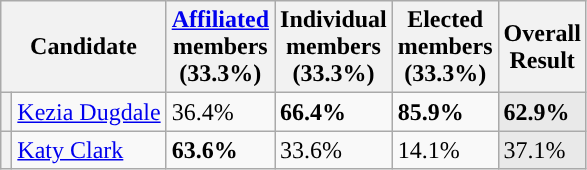<table class="wikitable">
<tr>
<th colspan="2">Candidate</th>
<th><a href='#'>Affiliated</a> <br> members<br> <strong>(33.3%)</strong></th>
<th>Individual <br> members <br> <strong>(33.3%)</strong></th>
<th>Elected <br>members<br> <strong>(33.3%)</strong></th>
<th>Overall <br> Result</th>
</tr>
<tr>
<th style="background-color: "></th>
<td><a href='#'>Kezia Dugdale</a></td>
<td>36.4%</td>
<td><strong>66.4%</strong></td>
<td><strong>85.9%</strong></td>
<td style="background:#e9e9e9;"><strong>62.9%</strong></td>
</tr>
<tr>
<th style="background-color: "></th>
<td><a href='#'>Katy Clark</a></td>
<td><strong>63.6%</strong></td>
<td>33.6%</td>
<td>14.1%</td>
<td style="background:#e9e9e9;">37.1%</td>
</tr>
</table>
